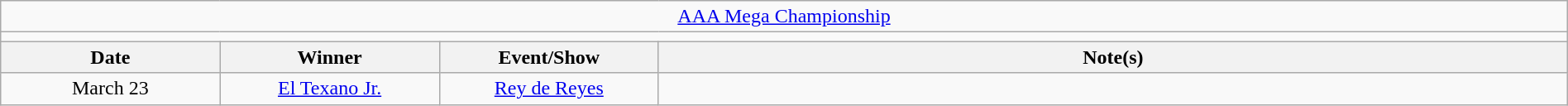<table class="wikitable" style="text-align:center; width:100%;">
<tr>
<td colspan="5"><a href='#'>AAA Mega Championship</a></td>
</tr>
<tr>
<td colspan="5"><strong></strong></td>
</tr>
<tr>
<th width="14%">Date</th>
<th width="14%">Winner</th>
<th width="14%">Event/Show</th>
<th width="58%">Note(s)</th>
</tr>
<tr>
<td>March 23</td>
<td><a href='#'>El Texano Jr.</a></td>
<td><a href='#'>Rey de Reyes</a></td>
<td align="left"></td>
</tr>
</table>
